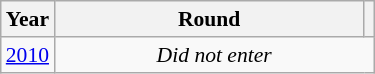<table class="wikitable" style="text-align: center; font-size:90%">
<tr>
<th>Year</th>
<th style="width:200px">Round</th>
<th></th>
</tr>
<tr>
<td><a href='#'>2010</a></td>
<td colspan="2"><em>Did not enter</em></td>
</tr>
</table>
